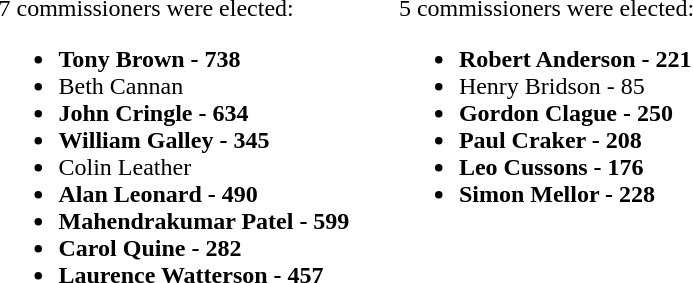<table>
<tr>
<td valign=top><br>7 commissioners were elected:<ul><li><strong>Tony Brown - 738</strong></li><li>Beth Cannan</li><li><strong>John Cringle -</strong> <strong>634</strong></li><li><strong>William Galley - 345</strong></li><li>Colin Leather</li><li><strong>Alan Leonard - 490</strong></li><li><strong>Mahendrakumar Patel - 599</strong></li><li><strong>Carol Quine - 282</strong></li><li><strong>Laurence Watterson - 457</strong></li></ul></td>
<td width=25></td>
<td valign=top><br>5 commissioners were elected:<ul><li><strong>Robert Anderson - 221</strong></li><li>Henry Bridson - 85</li><li><strong>Gordon Clague - 250</strong></li><li><strong>Paul Craker - 208</strong></li><li><strong>Leo Cussons - 176</strong></li><li><strong>Simon Mellor - 228</strong></li></ul></td>
</tr>
</table>
